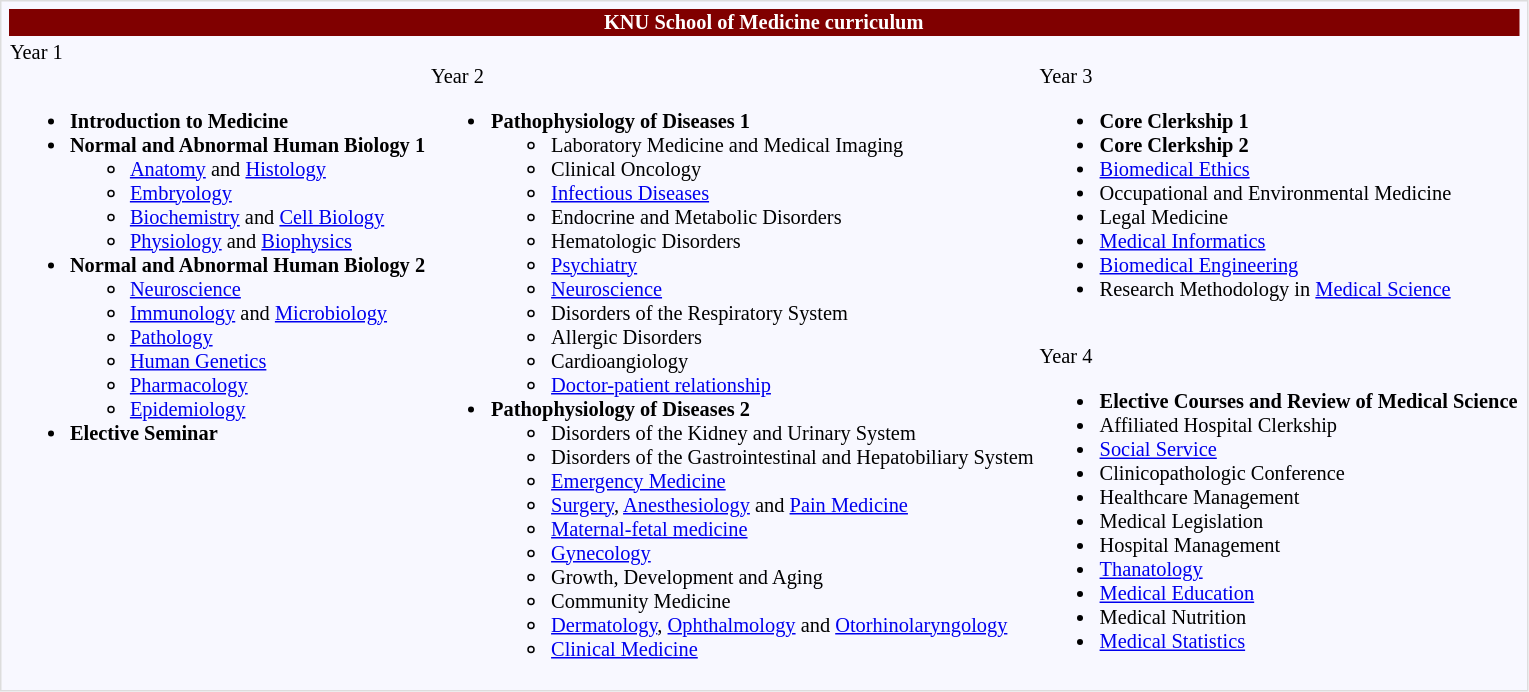<table style='float:center;font-size: 85%;border:1px solid #dddddd; background-color:#F8F8FF; padding:3px;margin:1em'>
<tr>
<td colspan="3" align="center" style="background-color:#800000; color:#ffffff"><strong>KNU School of Medicine curriculum</strong></td>
</tr>
<tr valign="top">
<td><div>Year 1</div><br><ul><li><strong>Introduction to Medicine</strong></li><li><strong>Normal and Abnormal Human Biology 1</strong><ul><li><a href='#'>Anatomy</a> and <a href='#'>Histology</a></li><li><a href='#'>Embryology</a></li><li><a href='#'>Biochemistry</a> and <a href='#'>Cell Biology</a></li><li><a href='#'>Physiology</a> and <a href='#'>Biophysics</a></li></ul></li><li><strong>Normal and Abnormal Human Biology 2</strong><ul><li><a href='#'>Neuroscience</a></li><li><a href='#'>Immunology</a> and <a href='#'>Microbiology</a></li><li><a href='#'>Pathology</a></li><li><a href='#'>Human Genetics</a></li><li><a href='#'>Pharmacology</a></li><li><a href='#'>Epidemiology</a></li></ul></li><li><strong>Elective Seminar</strong></li></ul></td>
<td><br><div>Year 2</div><ul><li><strong>Pathophysiology of Diseases 1</strong><ul><li>Laboratory Medicine and Medical Imaging</li><li>Clinical Oncology</li><li><a href='#'>Infectious Diseases</a></li><li>Endocrine and Metabolic Disorders</li><li>Hematologic Disorders</li><li><a href='#'>Psychiatry</a></li><li><a href='#'>Neuroscience</a></li><li>Disorders of the Respiratory System</li><li>Allergic Disorders</li><li>Cardioangiology</li><li><a href='#'>Doctor-patient relationship</a></li></ul></li><li><strong>Pathophysiology of Diseases 2</strong><ul><li>Disorders of the Kidney and Urinary System</li><li>Disorders of the Gastrointestinal and Hepatobiliary System</li><li><a href='#'>Emergency Medicine</a></li><li><a href='#'>Surgery</a>, <a href='#'>Anesthesiology</a> and <a href='#'>Pain Medicine</a></li><li><a href='#'>Maternal-fetal medicine</a></li><li><a href='#'>Gynecology</a></li><li>Growth, Development and Aging</li><li>Community Medicine</li><li><a href='#'>Dermatology</a>, <a href='#'>Ophthalmology</a> and <a href='#'>Otorhinolaryngology</a></li><li><a href='#'>Clinical Medicine</a></li></ul></li></ul></td>
<td><br><div>Year 3</div><ul><li><strong>Core Clerkship 1</strong></li><li><strong>Core Clerkship 2</strong></li><li><a href='#'>Biomedical Ethics</a></li><li>Occupational and Environmental Medicine</li><li>Legal Medicine</li><li><a href='#'>Medical Informatics</a></li><li><a href='#'>Biomedical Engineering</a></li><li>Research Methodology in <a href='#'>Medical Science</a></li></ul><br>
<div>Year 4</div><ul><li><strong>Elective Courses and Review of Medical Science</strong></li><li>Affiliated Hospital Clerkship</li><li><a href='#'>Social Service</a></li><li>Clinicopathologic Conference</li><li>Healthcare Management</li><li>Medical Legislation</li><li>Hospital Management</li><li><a href='#'>Thanatology</a></li><li><a href='#'>Medical Education</a></li><li>Medical Nutrition</li><li><a href='#'>Medical Statistics</a></li></ul></td>
</tr>
</table>
